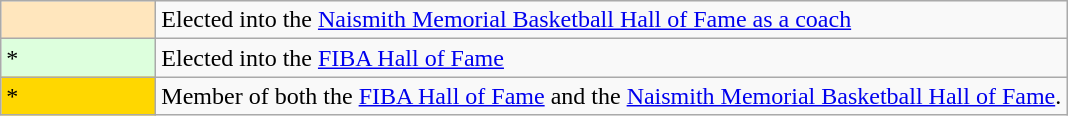<table class="wikitable">
<tr>
<td style="background-color:#FFE6BD; width:6em"></td>
<td>Elected into the <a href='#'>Naismith Memorial Basketball Hall of Fame as a coach</a></td>
</tr>
<tr>
<td style="background-color:#ddffdd; width:6em">*</td>
<td>Elected into the <a href='#'>FIBA Hall of Fame</a></td>
</tr>
<tr>
<td style="background-color:#FFD700; border:1px solid #aaaaaa; width:6em">*</td>
<td>Member of both the <a href='#'>FIBA Hall of Fame</a> and the <a href='#'>Naismith Memorial Basketball Hall of Fame</a>.</td>
</tr>
</table>
